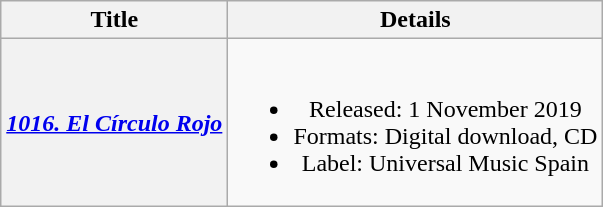<table class="wikitable plainrowheaders" style="text-align:center;">
<tr>
<th scope="col">Title</th>
<th scope="col">Details</th>
</tr>
<tr>
<th scope="row"><em><a href='#'>1016. El Círculo Rojo</a></em></th>
<td><br><ul><li>Released: 1 November 2019</li><li>Formats: Digital download, CD</li><li>Label: Universal Music Spain</li></ul></td>
</tr>
</table>
